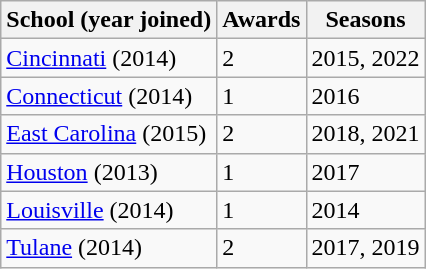<table class="wikitable" border="1">
<tr>
<th>School (year joined)</th>
<th>Awards</th>
<th>Seasons</th>
</tr>
<tr>
<td><a href='#'>Cincinnati</a> (2014)</td>
<td>2</td>
<td>2015, 2022</td>
</tr>
<tr>
<td><a href='#'>Connecticut</a> (2014)</td>
<td>1</td>
<td>2016</td>
</tr>
<tr>
<td><a href='#'>East Carolina</a> (2015)</td>
<td>2</td>
<td>2018, 2021</td>
</tr>
<tr>
<td><a href='#'>Houston</a> (2013)</td>
<td>1</td>
<td>2017</td>
</tr>
<tr>
<td><a href='#'>Louisville</a> (2014)</td>
<td>1</td>
<td>2014</td>
</tr>
<tr>
<td><a href='#'>Tulane</a> (2014)</td>
<td>2</td>
<td>2017, 2019</td>
</tr>
</table>
